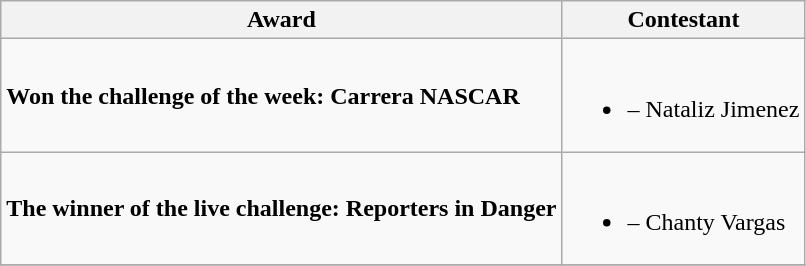<table class="wikitable" border="1">
<tr>
<th>Award</th>
<th>Contestant</th>
</tr>
<tr>
<td><strong>Won the challenge of the week: Carrera NASCAR</strong></td>
<td><br><ul><li><strong></strong> – Nataliz Jimenez</li></ul></td>
</tr>
<tr>
<td><strong>The winner of the live challenge: Reporters in Danger </strong></td>
<td><br><ul><li><strong></strong> – Chanty Vargas</li></ul></td>
</tr>
<tr>
</tr>
</table>
